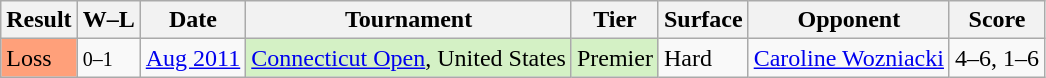<table class="sortable wikitable">
<tr>
<th>Result</th>
<th class="unsortable">W–L</th>
<th>Date</th>
<th>Tournament</th>
<th>Tier</th>
<th>Surface</th>
<th>Opponent</th>
<th class="unsortable">Score</th>
</tr>
<tr>
<td bgcolor=ffa07a>Loss</td>
<td><small>0–1</small></td>
<td><a href='#'>Aug 2011</a></td>
<td bgcolor=d4f1c5><a href='#'>Connecticut Open</a>, United States</td>
<td bgcolor=d4f1c5>Premier</td>
<td>Hard</td>
<td> <a href='#'>Caroline Wozniacki</a></td>
<td>4–6, 1–6</td>
</tr>
</table>
